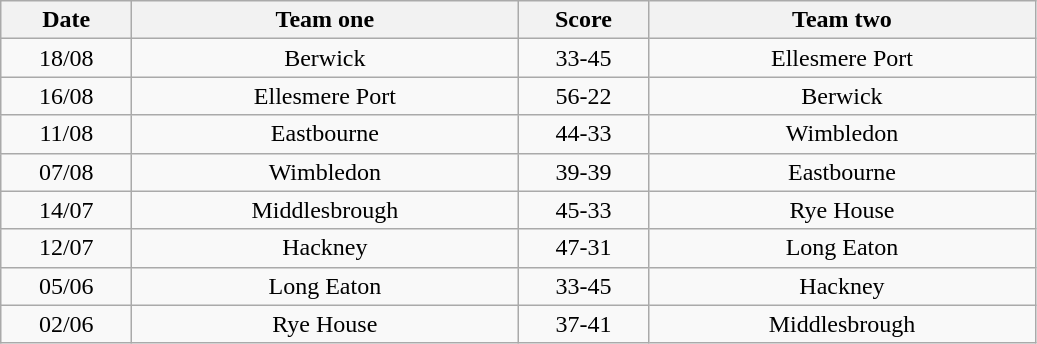<table class="wikitable" style="text-align: center">
<tr>
<th width=80>Date</th>
<th width=250>Team one</th>
<th width=80>Score</th>
<th width=250>Team two</th>
</tr>
<tr>
<td>18/08</td>
<td>Berwick</td>
<td>33-45</td>
<td>Ellesmere Port</td>
</tr>
<tr>
<td>16/08</td>
<td>Ellesmere Port</td>
<td>56-22</td>
<td>Berwick</td>
</tr>
<tr>
<td>11/08</td>
<td>Eastbourne</td>
<td>44-33</td>
<td>Wimbledon</td>
</tr>
<tr>
<td>07/08</td>
<td>Wimbledon</td>
<td>39-39</td>
<td>Eastbourne</td>
</tr>
<tr>
<td>14/07</td>
<td>Middlesbrough</td>
<td>45-33</td>
<td>Rye House</td>
</tr>
<tr>
<td>12/07</td>
<td>Hackney</td>
<td>47-31</td>
<td>Long Eaton</td>
</tr>
<tr>
<td>05/06</td>
<td>Long Eaton</td>
<td>33-45</td>
<td>Hackney</td>
</tr>
<tr>
<td>02/06</td>
<td>Rye House</td>
<td>37-41</td>
<td>Middlesbrough</td>
</tr>
</table>
